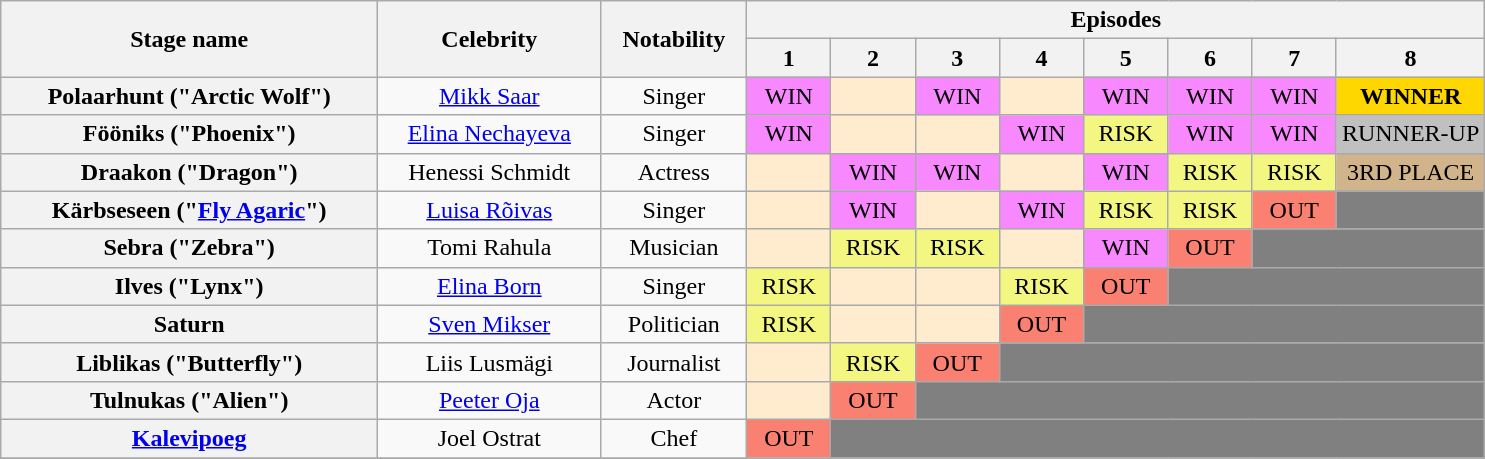<table class="wikitable" style="text-align:center; ">
<tr>
<th rowspan="2">Stage name</th>
<th rowspan="2">Celebrity</th>
<th rowspan="2">Notability</th>
<th colspan="8">Episodes</th>
</tr>
<tr>
<th rowspan="1">1</th>
<th rowspan="1">2</th>
<th rowspan="1">3</th>
<th rowspan="1">4</th>
<th rowspan="1">5</th>
<th rowspan="1">6</th>
<th rowspan="1">7</th>
<th rowspan="1">8</th>
</tr>
<tr>
<th>Polaarhunt ("Arctic Wolf")</th>
<td><a href='#'>Mikk Saar</a></td>
<td>Singer</td>
<td bgcolor=#F888FD>WIN</td>
<td bgcolor="#FFEBCD"></td>
<td bgcolor=#F888FD>WIN</td>
<td bgcolor="#FFEBCD"></td>
<td bgcolor=#F888FD>WIN</td>
<td bgcolor=#F888FD>WIN</td>
<td bgcolor=#F888FD>WIN</td>
<td bgcolor=gold><strong>WINNER</strong></td>
</tr>
<tr>
<th>Fööniks ("Phoenix")</th>
<td><a href='#'>Elina Nechayeva</a></td>
<td>Singer</td>
<td bgcolor=#F888FD>WIN</td>
<td bgcolor="#FFEBCD"></td>
<td bgcolor="#FFEBCD"></td>
<td bgcolor=#F888FD>WIN</td>
<td bgcolor="#F3F781">RISK</td>
<td bgcolor=#F888FD>WIN</td>
<td bgcolor=#F888FD>WIN</td>
<td bgcolor=silver>RUNNER-UP</td>
</tr>
<tr>
<th>Draakon ("Dragon")</th>
<td>Henessi Schmidt</td>
<td>Actress</td>
<td bgcolor="#FFEBCD"></td>
<td bgcolor=#F888FD>WIN</td>
<td bgcolor=#F888FD>WIN</td>
<td bgcolor="#FFEBCD"></td>
<td bgcolor=#F888FD>WIN</td>
<td bgcolor="#F3F781">RISK</td>
<td bgcolor="#F3F781">RISK</td>
<td style="width:10%; background:tan;">3RD PLACE</td>
</tr>
<tr>
<th>Kärbseseen ("<a href='#'>Fly Agaric</a>")</th>
<td><a href='#'>Luisa Rõivas</a></td>
<td>Singer</td>
<td bgcolor="#FFEBCD"></td>
<td bgcolor=#F888FD>WIN</td>
<td bgcolor="#FFEBCD"></td>
<td bgcolor=#F888FD>WIN</td>
<td bgcolor="#F3F781">RISK</td>
<td bgcolor="#F3F781">RISK</td>
<td bgcolor=salmon>OUT</td>
<td colspan="1" bgcolor=grey></td>
</tr>
<tr>
<th>Sebra ("Zebra")</th>
<td>Tomi Rahula</td>
<td>Musician</td>
<td bgcolor="#FFEBCD"></td>
<td bgcolor="#F3F781">RISK</td>
<td bgcolor="#F3F781">RISK</td>
<td bgcolor="#FFEBCD"></td>
<td bgcolor=#F888FD>WIN</td>
<td bgcolor=salmon>OUT</td>
<td colspan="2" bgcolor=grey></td>
</tr>
<tr>
<th>Ilves ("Lynx")</th>
<td><a href='#'>Elina Born</a></td>
<td>Singer</td>
<td bgcolor="#F3F781">RISK</td>
<td bgcolor="#FFEBCD"></td>
<td bgcolor="#FFEBCD"></td>
<td bgcolor="#F3F781">RISK</td>
<td bgcolor=salmon>OUT</td>
<td colspan="3" bgcolor=grey></td>
</tr>
<tr>
<th>Saturn</th>
<td><a href='#'>Sven Mikser</a></td>
<td>Politician</td>
<td bgcolor="#F3F781">RISK</td>
<td bgcolor="#FFEBCD"></td>
<td bgcolor="#FFEBCD"></td>
<td bgcolor=salmon>OUT</td>
<td colspan="4" bgcolor=grey></td>
</tr>
<tr>
<th>Liblikas ("Butterfly")</th>
<td>Liis Lusmägi</td>
<td>Journalist</td>
<td bgcolor="#FFEBCD"></td>
<td bgcolor="#F3F781">RISK</td>
<td bgcolor=salmon>OUT</td>
<td colspan="5" bgcolor=grey></td>
</tr>
<tr>
<th>Tulnukas ("Alien")</th>
<td><a href='#'>Peeter Oja</a></td>
<td>Actor</td>
<td bgcolor="#FFEBCD"></td>
<td bgcolor=salmon>OUT</td>
<td colspan="6" bgcolor=grey></td>
</tr>
<tr>
<th><a href='#'>Kalevipoeg</a></th>
<td>Joel Ostrat</td>
<td>Chef</td>
<td bgcolor=salmon>OUT</td>
<td colspan="7" bgcolor=grey></td>
</tr>
<tr>
</tr>
</table>
